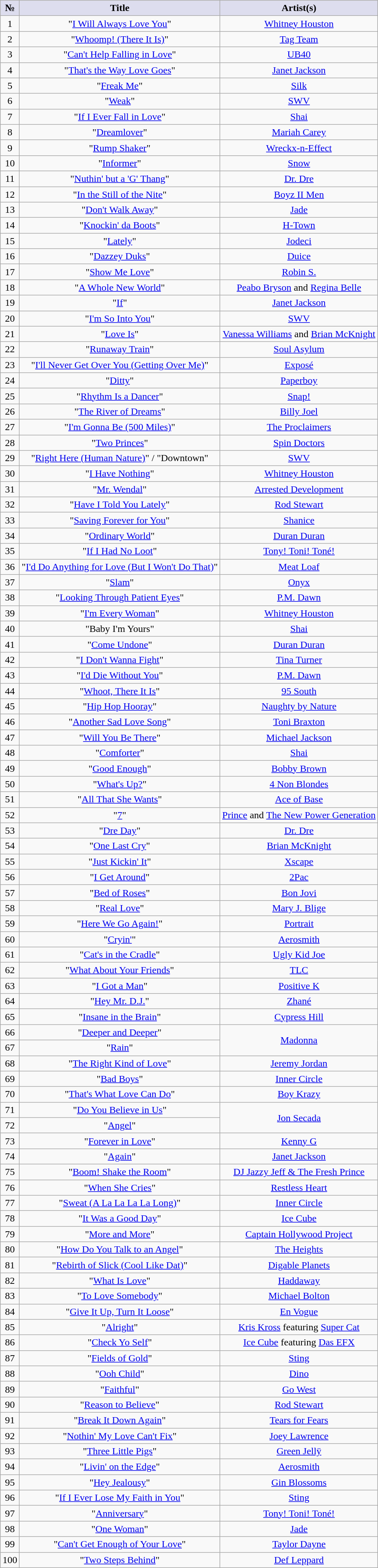<table class="wikitable sortable" style="text-align: center">
<tr>
<th scope="col" style="background:#dde;">№</th>
<th scope="col" style="background:#dde;">Title</th>
<th scope="col" style="background:#dde;">Artist(s)</th>
</tr>
<tr>
<td>1</td>
<td>"<a href='#'>I Will Always Love You</a>"</td>
<td><a href='#'>Whitney Houston</a></td>
</tr>
<tr>
<td>2</td>
<td>"<a href='#'>Whoomp! (There It Is)</a>"</td>
<td><a href='#'>Tag Team</a></td>
</tr>
<tr>
<td>3</td>
<td>"<a href='#'>Can't Help Falling in Love</a>"</td>
<td><a href='#'>UB40</a></td>
</tr>
<tr>
<td>4</td>
<td>"<a href='#'>That's the Way Love Goes</a>"</td>
<td><a href='#'>Janet Jackson</a></td>
</tr>
<tr>
<td>5</td>
<td>"<a href='#'>Freak Me</a>"</td>
<td><a href='#'>Silk</a></td>
</tr>
<tr>
<td>6</td>
<td>"<a href='#'>Weak</a>"</td>
<td><a href='#'>SWV</a></td>
</tr>
<tr>
<td>7</td>
<td>"<a href='#'>If I Ever Fall in Love</a>"</td>
<td><a href='#'>Shai</a></td>
</tr>
<tr>
<td>8</td>
<td>"<a href='#'>Dreamlover</a>"</td>
<td><a href='#'>Mariah Carey</a></td>
</tr>
<tr>
<td>9</td>
<td>"<a href='#'>Rump Shaker</a>"</td>
<td><a href='#'>Wreckx-n-Effect</a></td>
</tr>
<tr>
<td>10</td>
<td>"<a href='#'>Informer</a>"</td>
<td><a href='#'>Snow</a></td>
</tr>
<tr>
<td>11</td>
<td>"<a href='#'>Nuthin' but a 'G' Thang</a>"</td>
<td><a href='#'>Dr. Dre</a></td>
</tr>
<tr>
<td>12</td>
<td>"<a href='#'>In the Still of the Nite</a>"</td>
<td><a href='#'>Boyz II Men</a></td>
</tr>
<tr>
<td>13</td>
<td>"<a href='#'>Don't Walk Away</a>"</td>
<td><a href='#'>Jade</a></td>
</tr>
<tr>
<td>14</td>
<td>"<a href='#'>Knockin' da Boots</a>"</td>
<td><a href='#'>H-Town</a></td>
</tr>
<tr>
<td>15</td>
<td>"<a href='#'>Lately</a>"</td>
<td><a href='#'>Jodeci</a></td>
</tr>
<tr>
<td>16</td>
<td>"<a href='#'>Dazzey Duks</a>"</td>
<td><a href='#'>Duice</a></td>
</tr>
<tr>
<td>17</td>
<td>"<a href='#'>Show Me Love</a>"</td>
<td><a href='#'>Robin S.</a></td>
</tr>
<tr>
<td>18</td>
<td>"<a href='#'>A Whole New World</a>"</td>
<td><a href='#'>Peabo Bryson</a> and <a href='#'>Regina Belle</a></td>
</tr>
<tr>
<td>19</td>
<td>"<a href='#'>If</a>"</td>
<td><a href='#'>Janet Jackson</a></td>
</tr>
<tr>
<td>20</td>
<td>"<a href='#'>I'm So Into You</a>"</td>
<td><a href='#'>SWV</a></td>
</tr>
<tr>
<td>21</td>
<td>"<a href='#'>Love Is</a>"</td>
<td><a href='#'>Vanessa Williams</a> and <a href='#'>Brian McKnight</a></td>
</tr>
<tr>
<td>22</td>
<td>"<a href='#'>Runaway Train</a>"</td>
<td><a href='#'>Soul Asylum</a></td>
</tr>
<tr>
<td>23</td>
<td>"<a href='#'>I'll Never Get Over You (Getting Over Me)</a>"</td>
<td><a href='#'>Exposé</a></td>
</tr>
<tr>
<td>24</td>
<td>"<a href='#'>Ditty</a>"</td>
<td><a href='#'>Paperboy</a></td>
</tr>
<tr>
<td>25</td>
<td>"<a href='#'>Rhythm Is a Dancer</a>"</td>
<td><a href='#'>Snap!</a></td>
</tr>
<tr>
<td>26</td>
<td>"<a href='#'>The River of Dreams</a>"</td>
<td><a href='#'>Billy Joel</a></td>
</tr>
<tr>
<td>27</td>
<td>"<a href='#'>I'm Gonna Be (500 Miles)</a>"</td>
<td><a href='#'>The Proclaimers</a></td>
</tr>
<tr>
<td>28</td>
<td>"<a href='#'>Two Princes</a>"</td>
<td><a href='#'>Spin Doctors</a></td>
</tr>
<tr>
<td>29</td>
<td>"<a href='#'>Right Here (Human Nature)</a>" / "Downtown"</td>
<td><a href='#'>SWV</a></td>
</tr>
<tr>
<td>30</td>
<td>"<a href='#'>I Have Nothing</a>"</td>
<td><a href='#'>Whitney Houston</a></td>
</tr>
<tr>
<td>31</td>
<td>"<a href='#'>Mr. Wendal</a>"</td>
<td><a href='#'>Arrested Development</a></td>
</tr>
<tr>
<td>32</td>
<td>"<a href='#'>Have I Told You Lately</a>"</td>
<td><a href='#'>Rod Stewart</a></td>
</tr>
<tr>
<td>33</td>
<td>"<a href='#'>Saving Forever for You</a>"</td>
<td><a href='#'>Shanice</a></td>
</tr>
<tr>
<td>34</td>
<td>"<a href='#'>Ordinary World</a>"</td>
<td><a href='#'>Duran Duran</a></td>
</tr>
<tr>
<td>35</td>
<td>"<a href='#'>If I Had No Loot</a>"</td>
<td><a href='#'>Tony! Toni! Toné!</a></td>
</tr>
<tr>
<td>36</td>
<td>"<a href='#'>I'd Do Anything for Love (But I Won't Do That)</a>"</td>
<td><a href='#'>Meat Loaf</a></td>
</tr>
<tr>
<td>37</td>
<td>"<a href='#'>Slam</a>"</td>
<td><a href='#'>Onyx</a></td>
</tr>
<tr>
<td>38</td>
<td>"<a href='#'>Looking Through Patient Eyes</a>"</td>
<td><a href='#'>P.M. Dawn</a></td>
</tr>
<tr>
<td>39</td>
<td>"<a href='#'>I'm Every Woman</a>"</td>
<td><a href='#'>Whitney Houston</a></td>
</tr>
<tr>
<td>40</td>
<td>"Baby I'm Yours"</td>
<td><a href='#'>Shai</a></td>
</tr>
<tr>
<td>41</td>
<td>"<a href='#'>Come Undone</a>"</td>
<td><a href='#'>Duran Duran</a></td>
</tr>
<tr>
<td>42</td>
<td>"<a href='#'>I Don't Wanna Fight</a>"</td>
<td><a href='#'>Tina Turner</a></td>
</tr>
<tr>
<td>43</td>
<td>"<a href='#'>I'd Die Without You</a>"</td>
<td><a href='#'>P.M. Dawn</a></td>
</tr>
<tr>
<td>44</td>
<td>"<a href='#'>Whoot, There It Is</a>"</td>
<td><a href='#'>95 South</a></td>
</tr>
<tr>
<td>45</td>
<td>"<a href='#'>Hip Hop Hooray</a>"</td>
<td><a href='#'>Naughty by Nature</a></td>
</tr>
<tr>
<td>46</td>
<td>"<a href='#'>Another Sad Love Song</a>"</td>
<td><a href='#'>Toni Braxton</a></td>
</tr>
<tr>
<td>47</td>
<td>"<a href='#'>Will You Be There</a>"</td>
<td><a href='#'>Michael Jackson</a></td>
</tr>
<tr>
<td>48</td>
<td>"<a href='#'>Comforter</a>"</td>
<td><a href='#'>Shai</a></td>
</tr>
<tr>
<td>49</td>
<td>"<a href='#'>Good Enough</a>"</td>
<td><a href='#'>Bobby Brown</a></td>
</tr>
<tr>
<td>50</td>
<td>"<a href='#'>What's Up?</a>"</td>
<td><a href='#'>4 Non Blondes</a></td>
</tr>
<tr>
<td>51</td>
<td>"<a href='#'>All That She Wants</a>"</td>
<td><a href='#'>Ace of Base</a></td>
</tr>
<tr>
<td>52</td>
<td>"<a href='#'>7</a>"</td>
<td><a href='#'>Prince</a> and <a href='#'>The New Power Generation</a></td>
</tr>
<tr>
<td>53</td>
<td>"<a href='#'>Dre Day</a>"</td>
<td><a href='#'>Dr. Dre</a></td>
</tr>
<tr>
<td>54</td>
<td>"<a href='#'>One Last Cry</a>"</td>
<td><a href='#'>Brian McKnight</a></td>
</tr>
<tr>
<td>55</td>
<td>"<a href='#'>Just Kickin' It</a>"</td>
<td><a href='#'>Xscape</a></td>
</tr>
<tr>
<td>56</td>
<td>"<a href='#'>I Get Around</a>"</td>
<td><a href='#'>2Pac</a></td>
</tr>
<tr>
<td>57</td>
<td>"<a href='#'>Bed of Roses</a>"</td>
<td><a href='#'>Bon Jovi</a></td>
</tr>
<tr>
<td>58</td>
<td>"<a href='#'>Real Love</a>"</td>
<td><a href='#'>Mary J. Blige</a></td>
</tr>
<tr>
<td>59</td>
<td>"<a href='#'>Here We Go Again!</a>"</td>
<td><a href='#'>Portrait</a></td>
</tr>
<tr>
<td>60</td>
<td>"<a href='#'>Cryin'</a>"</td>
<td><a href='#'>Aerosmith</a></td>
</tr>
<tr>
<td>61</td>
<td>"<a href='#'>Cat's in the Cradle</a>"</td>
<td><a href='#'>Ugly Kid Joe</a></td>
</tr>
<tr>
<td>62</td>
<td>"<a href='#'>What About Your Friends</a>"</td>
<td><a href='#'>TLC</a></td>
</tr>
<tr>
<td>63</td>
<td>"<a href='#'>I Got a Man</a>"</td>
<td><a href='#'>Positive K</a></td>
</tr>
<tr>
<td>64</td>
<td>"<a href='#'>Hey Mr. D.J.</a>"</td>
<td><a href='#'>Zhané</a></td>
</tr>
<tr>
<td>65</td>
<td>"<a href='#'>Insane in the Brain</a>"</td>
<td><a href='#'>Cypress Hill</a></td>
</tr>
<tr>
<td>66</td>
<td>"<a href='#'>Deeper and Deeper</a>"</td>
<td rowspan="2"><a href='#'>Madonna</a></td>
</tr>
<tr>
<td>67</td>
<td>"<a href='#'>Rain</a>"</td>
</tr>
<tr>
<td>68</td>
<td>"<a href='#'>The Right Kind of Love</a>"</td>
<td><a href='#'>Jeremy Jordan</a></td>
</tr>
<tr>
<td>69</td>
<td>"<a href='#'>Bad Boys</a>"</td>
<td><a href='#'>Inner Circle</a></td>
</tr>
<tr>
<td>70</td>
<td>"<a href='#'>That's What Love Can Do</a>"</td>
<td><a href='#'>Boy Krazy</a></td>
</tr>
<tr>
<td>71</td>
<td>"<a href='#'>Do You Believe in Us</a>"</td>
<td rowspan="2"><a href='#'>Jon Secada</a></td>
</tr>
<tr>
<td>72</td>
<td>"<a href='#'>Angel</a>"</td>
</tr>
<tr>
<td>73</td>
<td>"<a href='#'>Forever in Love</a>"</td>
<td><a href='#'>Kenny G</a></td>
</tr>
<tr>
<td>74</td>
<td>"<a href='#'>Again</a>"</td>
<td><a href='#'>Janet Jackson</a></td>
</tr>
<tr>
<td>75</td>
<td>"<a href='#'>Boom! Shake the Room</a>"</td>
<td><a href='#'>DJ Jazzy Jeff & The Fresh Prince</a></td>
</tr>
<tr>
<td>76</td>
<td>"<a href='#'>When She Cries</a>"</td>
<td><a href='#'>Restless Heart</a></td>
</tr>
<tr>
<td>77</td>
<td>"<a href='#'>Sweat (A La La La La Long)</a>"</td>
<td><a href='#'>Inner Circle</a></td>
</tr>
<tr>
<td>78</td>
<td>"<a href='#'>It Was a Good Day</a>"</td>
<td><a href='#'>Ice Cube</a></td>
</tr>
<tr>
<td>79</td>
<td>"<a href='#'>More and More</a>"</td>
<td><a href='#'>Captain Hollywood Project</a></td>
</tr>
<tr>
<td>80</td>
<td>"<a href='#'>How Do You Talk to an Angel</a>"</td>
<td><a href='#'>The Heights</a></td>
</tr>
<tr>
<td>81</td>
<td>"<a href='#'>Rebirth of Slick (Cool Like Dat)</a>"</td>
<td><a href='#'>Digable Planets</a></td>
</tr>
<tr>
<td>82</td>
<td>"<a href='#'>What Is Love</a>"</td>
<td><a href='#'>Haddaway</a></td>
</tr>
<tr>
<td>83</td>
<td>"<a href='#'>To Love Somebody</a>"</td>
<td><a href='#'>Michael Bolton</a></td>
</tr>
<tr>
<td>84</td>
<td>"<a href='#'>Give It Up, Turn It Loose</a>"</td>
<td><a href='#'>En Vogue</a></td>
</tr>
<tr>
<td>85</td>
<td>"<a href='#'>Alright</a>"</td>
<td><a href='#'>Kris Kross</a> featuring <a href='#'>Super Cat</a></td>
</tr>
<tr>
<td>86</td>
<td>"<a href='#'>Check Yo Self</a>"</td>
<td><a href='#'>Ice Cube</a> featuring <a href='#'>Das EFX</a></td>
</tr>
<tr>
<td>87</td>
<td>"<a href='#'>Fields of Gold</a>"</td>
<td><a href='#'>Sting</a></td>
</tr>
<tr>
<td>88</td>
<td>"<a href='#'>Ooh Child</a>"</td>
<td><a href='#'>Dino</a></td>
</tr>
<tr>
<td>89</td>
<td>"<a href='#'>Faithful</a>"</td>
<td><a href='#'>Go West</a></td>
</tr>
<tr>
<td>90</td>
<td>"<a href='#'>Reason to Believe</a>"</td>
<td><a href='#'>Rod Stewart</a></td>
</tr>
<tr>
<td>91</td>
<td>"<a href='#'>Break It Down Again</a>"</td>
<td><a href='#'>Tears for Fears</a></td>
</tr>
<tr>
<td>92</td>
<td>"<a href='#'>Nothin' My Love Can't Fix</a>"</td>
<td><a href='#'>Joey Lawrence</a></td>
</tr>
<tr>
<td>93</td>
<td>"<a href='#'>Three Little Pigs</a>"</td>
<td><a href='#'>Green Jellÿ</a></td>
</tr>
<tr>
<td>94</td>
<td>"<a href='#'>Livin' on the Edge</a>"</td>
<td><a href='#'>Aerosmith</a></td>
</tr>
<tr>
<td>95</td>
<td>"<a href='#'>Hey Jealousy</a>"</td>
<td><a href='#'>Gin Blossoms</a></td>
</tr>
<tr>
<td>96</td>
<td>"<a href='#'>If I Ever Lose My Faith in You</a>"</td>
<td><a href='#'>Sting</a></td>
</tr>
<tr>
<td>97</td>
<td>"<a href='#'>Anniversary</a>"</td>
<td><a href='#'>Tony! Toni! Toné!</a></td>
</tr>
<tr>
<td>98</td>
<td>"<a href='#'>One Woman</a>"</td>
<td><a href='#'>Jade</a></td>
</tr>
<tr>
<td>99</td>
<td>"<a href='#'>Can't Get Enough of Your Love</a>"</td>
<td><a href='#'>Taylor Dayne</a></td>
</tr>
<tr>
<td>100</td>
<td>"<a href='#'>Two Steps Behind</a>"</td>
<td><a href='#'>Def Leppard</a></td>
</tr>
</table>
